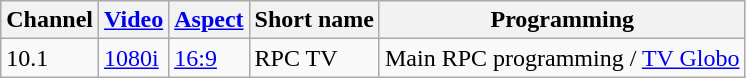<table class="wikitable">
<tr>
<th>Channel</th>
<th><a href='#'>Video</a></th>
<th><a href='#'>Aspect</a></th>
<th>Short name</th>
<th>Programming</th>
</tr>
<tr>
<td>10.1</td>
<td><a href='#'>1080i</a></td>
<td><a href='#'>16:9</a></td>
<td>RPC TV</td>
<td>Main RPC programming / <a href='#'>TV Globo</a></td>
</tr>
</table>
